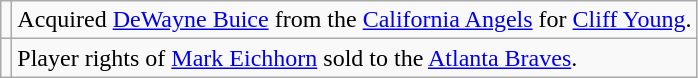<table class="wikitable">
<tr>
<td></td>
<td>Acquired <a href='#'>DeWayne Buice</a> from the <a href='#'>California Angels</a> for <a href='#'>Cliff Young</a>.</td>
</tr>
<tr>
<td></td>
<td>Player rights of <a href='#'>Mark Eichhorn</a> sold to the <a href='#'>Atlanta Braves</a>.</td>
</tr>
</table>
